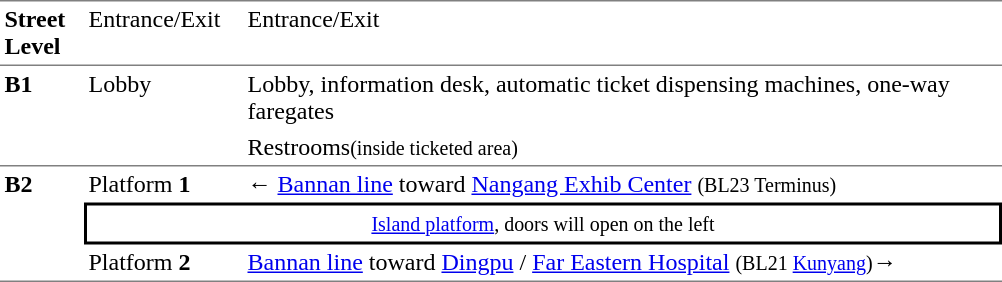<table cellspacing=0 cellpadding=3>
<tr>
<td style="border-top:solid 1px gray;border-bottom:solid 1px gray;" width=50 valign=top><strong>Street Level</strong></td>
<td style="border-top:solid 1px gray;border-bottom:solid 1px gray;" width=100 valign=top>Entrance/Exit</td>
<td style="border-top:solid 1px gray;border-bottom:solid 1px gray;" width=500 valign=top>Entrance/Exit</td>
</tr>
<tr>
<td style="border-bottom:solid 1px gray;" rowspan=2 valign=top><strong>B1</strong></td>
<td style="border-bottom:solid 1px gray;" rowspan=2 valign=top>Lobby</td>
<td>Lobby, information desk, automatic ticket dispensing machines, one-way faregates</td>
</tr>
<tr>
<td style="border-bottom:solid 1px gray;">Restrooms<small>(inside ticketed area)</small></td>
</tr>
<tr>
<td style="border-bottom:solid 1px gray;" rowspan=3 valign=top><strong>B2</strong></td>
<td>Platform <span><strong>1</strong></span></td>
<td>←  <a href='#'>Bannan line</a> toward <a href='#'>Nangang Exhib Center</a> <small>(BL23 Terminus)</small></td>
</tr>
<tr>
<td style="border-top:solid 2px black;border-right:solid 2px black;border-left:solid 2px black;border-bottom:solid 2px black;text-align:center;" colspan=2><small><a href='#'>Island platform</a>, doors will open on the left</small></td>
</tr>
<tr>
<td style="border-bottom:solid 1px gray;">Platform <span><strong>2</strong></span></td>
<td style="border-bottom:solid 1px gray;">  <a href='#'>Bannan line</a> toward <a href='#'>Dingpu</a> / <a href='#'>Far Eastern Hospital</a>  <small>(BL21 <a href='#'>Kunyang</a>)</small>→</td>
</tr>
</table>
